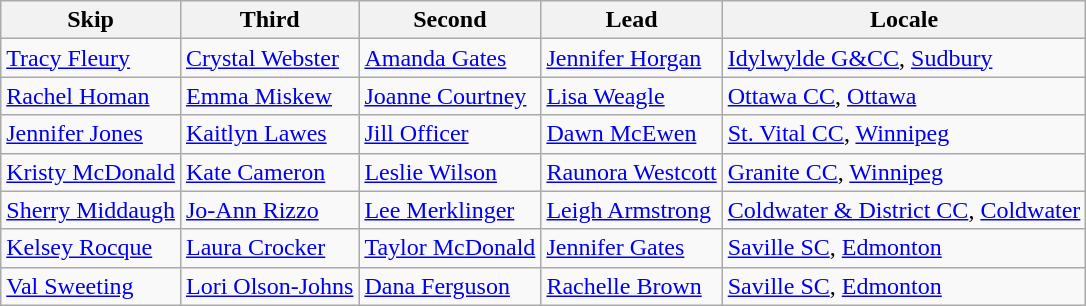<table class= "wikitable">
<tr>
<th>Skip</th>
<th>Third</th>
<th>Second</th>
<th>Lead</th>
<th>Locale</th>
</tr>
<tr>
<td><a href='#'>Tracy Fleury</a></td>
<td><a href='#'>Crystal Webster</a></td>
<td><a href='#'>Amanda Gates</a></td>
<td><a href='#'>Jennifer Horgan</a></td>
<td> <a href='#'>Idylwylde G&CC</a>, <a href='#'>Sudbury</a></td>
</tr>
<tr>
<td><a href='#'>Rachel Homan</a></td>
<td><a href='#'>Emma Miskew</a></td>
<td><a href='#'>Joanne Courtney</a></td>
<td><a href='#'>Lisa Weagle</a></td>
<td> <a href='#'>Ottawa CC</a>, <a href='#'>Ottawa</a></td>
</tr>
<tr>
<td><a href='#'>Jennifer Jones</a></td>
<td><a href='#'>Kaitlyn Lawes</a></td>
<td><a href='#'>Jill Officer</a></td>
<td><a href='#'>Dawn McEwen</a></td>
<td> <a href='#'>St. Vital CC</a>, <a href='#'>Winnipeg</a></td>
</tr>
<tr>
<td><a href='#'>Kristy McDonald</a></td>
<td><a href='#'>Kate Cameron</a></td>
<td><a href='#'>Leslie Wilson</a></td>
<td><a href='#'>Raunora Westcott</a></td>
<td> <a href='#'>Granite CC</a>, <a href='#'>Winnipeg</a></td>
</tr>
<tr>
<td><a href='#'>Sherry Middaugh</a></td>
<td><a href='#'>Jo-Ann Rizzo</a></td>
<td><a href='#'>Lee Merklinger</a></td>
<td><a href='#'>Leigh Armstrong</a></td>
<td> <a href='#'>Coldwater & District CC</a>, <a href='#'>Coldwater</a></td>
</tr>
<tr>
<td><a href='#'>Kelsey Rocque</a></td>
<td><a href='#'>Laura Crocker</a></td>
<td><a href='#'>Taylor McDonald</a></td>
<td><a href='#'>Jennifer Gates</a></td>
<td> <a href='#'>Saville SC</a>, <a href='#'>Edmonton</a></td>
</tr>
<tr>
<td><a href='#'>Val Sweeting</a></td>
<td><a href='#'>Lori Olson-Johns</a></td>
<td><a href='#'>Dana Ferguson</a></td>
<td><a href='#'>Rachelle Brown</a></td>
<td> <a href='#'>Saville SC</a>, <a href='#'>Edmonton</a></td>
</tr>
</table>
